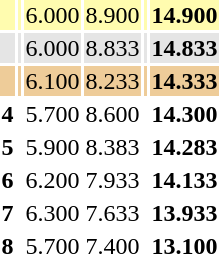<table>
<tr style="background:#fffcaf;">
<th scope=row style="text-align:center"></th>
<td style="text-align:left;"></td>
<td>6.000</td>
<td>8.900</td>
<td></td>
<td><strong>14.900</strong></td>
</tr>
<tr style="background:#e5e5e5;">
<th scope=row style="text-align:center"></th>
<td style="text-align:left;"></td>
<td>6.000</td>
<td>8.833</td>
<td></td>
<td><strong>14.833</strong></td>
</tr>
<tr style="background:#ec9;">
<th scope=row style="text-align:center"></th>
<td style="text-align:left;"></td>
<td>6.100</td>
<td>8.233</td>
<td></td>
<td><strong>14.333</strong></td>
</tr>
<tr>
<th scope=row style="text-align:center">4</th>
<td style="text-align:left;"></td>
<td>5.700</td>
<td>8.600</td>
<td></td>
<td><strong>14.300</strong></td>
</tr>
<tr>
<th scope=row style="text-align:center">5</th>
<td style="text-align:left;"></td>
<td>5.900</td>
<td>8.383</td>
<td></td>
<td><strong>14.283</strong></td>
</tr>
<tr>
<th scope=row style="text-align:center">6</th>
<td style="text-align:left;"></td>
<td>6.200</td>
<td>7.933</td>
<td></td>
<td><strong>14.133</strong></td>
</tr>
<tr>
<th scope=row style="text-align:center">7</th>
<td style="text-align:left;"></td>
<td>6.300</td>
<td>7.633</td>
<td></td>
<td><strong>13.933</strong></td>
</tr>
<tr>
<th scope=row style="text-align:center">8</th>
<td style="text-align:left;"></td>
<td>5.700</td>
<td>7.400</td>
<td></td>
<td><strong>13.100</strong></td>
</tr>
</table>
